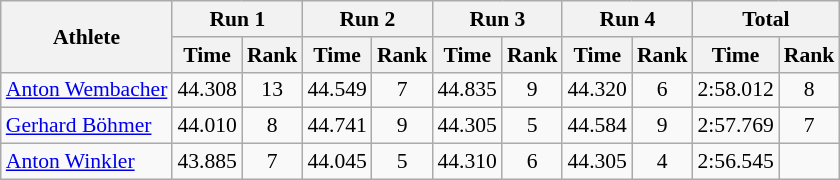<table class="wikitable" border="1" style="font-size:90%">
<tr>
<th rowspan="2">Athlete</th>
<th colspan="2">Run 1</th>
<th colspan="2">Run 2</th>
<th colspan="2">Run 3</th>
<th colspan="2">Run 4</th>
<th colspan="2">Total</th>
</tr>
<tr>
<th>Time</th>
<th>Rank</th>
<th>Time</th>
<th>Rank</th>
<th>Time</th>
<th>Rank</th>
<th>Time</th>
<th>Rank</th>
<th>Time</th>
<th>Rank</th>
</tr>
<tr>
<td><a href='#'>Anton Wembacher</a></td>
<td align="center">44.308</td>
<td align="center">13</td>
<td align="center">44.549</td>
<td align="center">7</td>
<td align="center">44.835</td>
<td align="center">9</td>
<td align="center">44.320</td>
<td align="center">6</td>
<td align="center">2:58.012</td>
<td align="center">8</td>
</tr>
<tr>
<td><a href='#'>Gerhard Böhmer</a></td>
<td align="center">44.010</td>
<td align="center">8</td>
<td align="center">44.741</td>
<td align="center">9</td>
<td align="center">44.305</td>
<td align="center">5</td>
<td align="center">44.584</td>
<td align="center">9</td>
<td align="center">2:57.769</td>
<td align="center">7</td>
</tr>
<tr>
<td><a href='#'>Anton Winkler</a></td>
<td align="center">43.885</td>
<td align="center">7</td>
<td align="center">44.045</td>
<td align="center">5</td>
<td align="center">44.310</td>
<td align="center">6</td>
<td align="center">44.305</td>
<td align="center">4</td>
<td align="center">2:56.545</td>
<td align="center"></td>
</tr>
</table>
